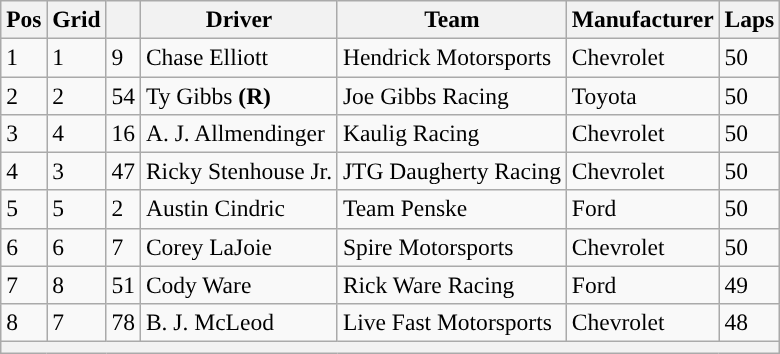<table class="wikitable" style="font-size:98%">
<tr>
<th>Pos</th>
<th>Grid</th>
<th></th>
<th>Driver</th>
<th>Team</th>
<th>Manufacturer</th>
<th>Laps</th>
</tr>
<tr>
<td>1</td>
<td>1</td>
<td>9</td>
<td>Chase Elliott</td>
<td>Hendrick Motorsports</td>
<td>Chevrolet</td>
<td>50</td>
</tr>
<tr>
<td>2</td>
<td>2</td>
<td>54</td>
<td>Ty Gibbs <strong>(R)</strong></td>
<td>Joe Gibbs Racing</td>
<td>Toyota</td>
<td>50</td>
</tr>
<tr>
<td>3</td>
<td>4</td>
<td>16</td>
<td>A. J. Allmendinger</td>
<td>Kaulig Racing</td>
<td>Chevrolet</td>
<td>50</td>
</tr>
<tr>
<td>4</td>
<td>3</td>
<td>47</td>
<td>Ricky Stenhouse Jr.</td>
<td>JTG Daugherty Racing</td>
<td>Chevrolet</td>
<td>50</td>
</tr>
<tr>
<td>5</td>
<td>5</td>
<td>2</td>
<td>Austin Cindric</td>
<td>Team Penske</td>
<td>Ford</td>
<td>50</td>
</tr>
<tr>
<td>6</td>
<td>6</td>
<td>7</td>
<td>Corey LaJoie</td>
<td>Spire Motorsports</td>
<td>Chevrolet</td>
<td>50</td>
</tr>
<tr>
<td>7</td>
<td>8</td>
<td>51</td>
<td>Cody Ware</td>
<td>Rick Ware Racing</td>
<td>Ford</td>
<td>49</td>
</tr>
<tr>
<td>8</td>
<td>7</td>
<td>78</td>
<td>B. J. McLeod</td>
<td>Live Fast Motorsports</td>
<td>Chevrolet</td>
<td>48</td>
</tr>
<tr>
<th colspan="7"></th>
</tr>
</table>
